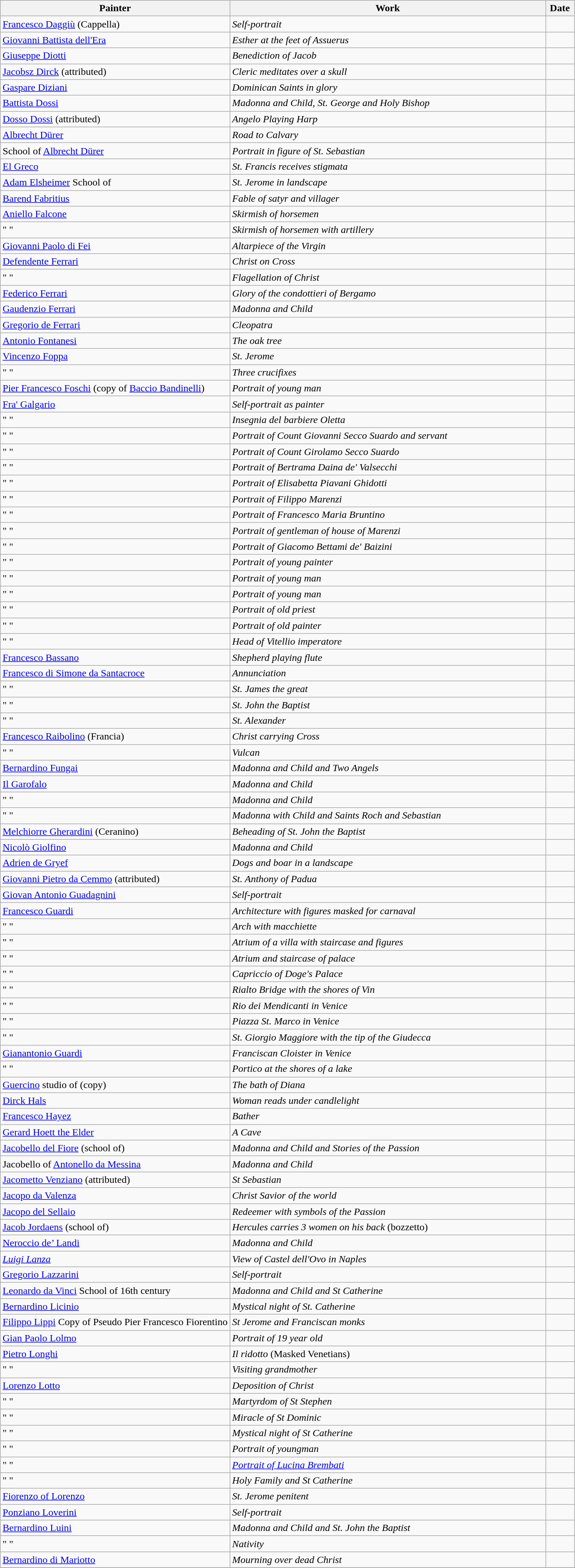<table class=wikitable>
<tr>
<th width="40%">Painter</th>
<th width="55%">Work</th>
<th width="5%">Date</th>
</tr>
<tr valign="top">
<td><a href='#'>Francesco Daggiù</a> (Cappella)</td>
<td><em>Self-portrait</em></td>
<td></td>
</tr>
<tr valign="top">
<td><a href='#'>Giovanni Battista dell'Era</a></td>
<td><em>Esther at the feet of Assuerus</em></td>
<td></td>
</tr>
<tr valign="top">
<td><a href='#'>Giuseppe Diotti</a></td>
<td><em>Benediction of Jacob</em></td>
<td></td>
</tr>
<tr valign="top">
<td><a href='#'>Jacobsz Dirck</a> (attributed)</td>
<td><em>Cleric meditates over a skull</em></td>
<td></td>
</tr>
<tr valign="top">
<td><a href='#'>Gaspare Diziani</a></td>
<td><em>Dominican Saints in glory</em></td>
<td></td>
</tr>
<tr valign="top">
<td><a href='#'>Battista Dossi</a></td>
<td><em>Madonna and Child, St. George and Holy Bishop</em></td>
<td></td>
</tr>
<tr valign="top">
<td><a href='#'>Dosso Dossi</a> (attributed)</td>
<td><em>Angelo Playing Harp</em></td>
<td></td>
</tr>
<tr valign="top">
<td><a href='#'>Albrecht Dürer</a></td>
<td><em>Road to Calvary</em></td>
<td></td>
</tr>
<tr valign="top">
<td>School of <a href='#'>Albrecht Dürer</a></td>
<td><em>Portrait in figure of St. Sebastian</em></td>
<td></td>
</tr>
<tr valign="top">
<td><a href='#'>El Greco</a></td>
<td><em>St. Francis receives stigmata</em></td>
<td></td>
</tr>
<tr valign="top">
<td><a href='#'>Adam Elsheimer</a> School of</td>
<td><em>St. Jerome in landscape</em></td>
<td></td>
</tr>
<tr valign="top">
<td><a href='#'>Barend Fabritius</a></td>
<td><em>Fable of satyr and villager</em></td>
<td></td>
</tr>
<tr valign="top">
<td><a href='#'>Aniello Falcone</a></td>
<td><em>Skirmish of horsemen</em></td>
<td></td>
</tr>
<tr valign="top">
<td>" "</td>
<td><em>Skirmish of horsemen with artillery</em></td>
<td></td>
</tr>
<tr valign="top">
<td><a href='#'>Giovanni Paolo di Fei</a></td>
<td><em>Altarpiece of the Virgin</em></td>
<td></td>
</tr>
<tr valign="top">
<td><a href='#'>Defendente Ferrari</a></td>
<td><em>Christ on Cross</em></td>
<td></td>
</tr>
<tr valign="top">
<td>" "</td>
<td><em>Flagellation of Christ</em></td>
<td></td>
</tr>
<tr valign="top">
<td><a href='#'>Federico Ferrari</a></td>
<td><em>Glory of the condottieri of Bergamo</em></td>
<td></td>
</tr>
<tr valign="top">
<td><a href='#'>Gaudenzio Ferrari</a></td>
<td><em>Madonna and Child</em></td>
<td></td>
</tr>
<tr valign="top">
<td><a href='#'>Gregorio de Ferrari</a></td>
<td><em>Cleopatra</em></td>
<td></td>
</tr>
<tr valign="top">
<td><a href='#'>Antonio Fontanesi</a></td>
<td><em>The oak tree</em></td>
<td></td>
</tr>
<tr valign="top">
<td><a href='#'>Vincenzo Foppa</a></td>
<td><em>St. Jerome</em></td>
<td></td>
</tr>
<tr valign="top">
<td>" "</td>
<td><em>Three crucifixes</em></td>
<td></td>
</tr>
<tr valign="top">
<td><a href='#'>Pier Francesco Foschi</a> (copy of <a href='#'>Baccio Bandinelli</a>)</td>
<td><em>Portrait of young man</em></td>
<td></td>
</tr>
<tr valign="top">
<td><a href='#'>Fra' Galgario</a></td>
<td><em>Self-portrait as painter</em></td>
<td></td>
</tr>
<tr valign="top">
<td>" "</td>
<td><em>Insegnia del barbiere Oletta</em></td>
<td></td>
</tr>
<tr valign="top">
<td>" "</td>
<td><em>Portrait of Count Giovanni Secco Suardo and servant</em></td>
<td></td>
</tr>
<tr valign="top">
<td>" "</td>
<td><em>Portrait of Count Girolamo Secco Suardo</em></td>
<td></td>
</tr>
<tr valign="top">
<td>" "</td>
<td><em>Portrait of Bertrama Daina de' Valsecchi</em></td>
<td></td>
</tr>
<tr valign="top">
<td>" "</td>
<td><em>Portrait of Elisabetta Piavani Ghidotti</em></td>
<td></td>
</tr>
<tr valign="top">
<td>" "</td>
<td><em>Portrait of Filippo Marenzi</em></td>
<td></td>
</tr>
<tr valign="top">
<td>" "</td>
<td><em>Portrait of Francesco Maria Bruntino</em></td>
<td></td>
</tr>
<tr valign="top">
<td>" "</td>
<td><em>Portrait of gentleman of house of Marenzi</em></td>
<td></td>
</tr>
<tr valign="top">
<td>" "</td>
<td><em>Portrait of Giacomo Bettami de' Baizini</em></td>
<td></td>
</tr>
<tr valign="top">
<td>" "</td>
<td><em>Portrait of young painter</em></td>
<td></td>
</tr>
<tr valign="top">
<td>" "</td>
<td><em>Portrait of young man</em></td>
<td></td>
</tr>
<tr valign="top">
<td>" "</td>
<td><em>Portrait of young man</em></td>
<td></td>
</tr>
<tr valign="top">
<td>" "</td>
<td><em>Portrait of old priest</em></td>
<td></td>
</tr>
<tr valign="top">
<td>" "</td>
<td><em>Portrait of old painter</em></td>
<td></td>
</tr>
<tr valign="top">
<td>" "</td>
<td><em>Head of Vitellio imperatore</em></td>
<td></td>
</tr>
<tr valign="top">
<td><a href='#'>Francesco Bassano</a></td>
<td><em>Shepherd playing flute</em></td>
<td></td>
</tr>
<tr valign="top">
<td><a href='#'>Francesco di Simone da Santacroce</a></td>
<td><em>Annunciation</em></td>
<td></td>
</tr>
<tr valign="top">
<td>" "</td>
<td><em>St. James the great</em></td>
<td></td>
</tr>
<tr valign="top">
<td>" "</td>
<td><em>St. John the Baptist</em></td>
<td></td>
</tr>
<tr valign="top">
<td>" "</td>
<td><em>St. Alexander</em></td>
<td></td>
</tr>
<tr valign="top">
<td><a href='#'>Francesco Raibolino</a> (Francia)</td>
<td><em>Christ carrying Cross</em></td>
<td></td>
</tr>
<tr valign="top">
<td>" "</td>
<td><em>Vulcan</em></td>
<td></td>
</tr>
<tr valign="top">
<td><a href='#'>Bernardino Fungai</a></td>
<td><em>Madonna and Child and Two Angels</em></td>
<td></td>
</tr>
<tr valign="top">
<td><a href='#'>Il Garofalo</a></td>
<td><em>Madonna and Child</em></td>
<td></td>
</tr>
<tr valign="top">
<td>" "</td>
<td><em>Madonna and Child</em></td>
<td></td>
</tr>
<tr valign="top">
<td>" "</td>
<td><em>Madonna with Child and Saints Roch and Sebastian</em></td>
<td></td>
</tr>
<tr valign="top">
<td><a href='#'>Melchiorre Gherardini</a> (Ceranino)</td>
<td><em>Beheading of St. John the Baptist</em></td>
<td></td>
</tr>
<tr valign="top">
<td><a href='#'>Nicolò Giolfino</a></td>
<td><em>Madonna and Child</em></td>
<td></td>
</tr>
<tr valign="top">
<td><a href='#'>Adrien de Gryef</a></td>
<td><em>Dogs and boar in a landscape</em></td>
<td></td>
</tr>
<tr valign="top">
<td><a href='#'>Giovanni Pietro da Cemmo</a> (attributed)</td>
<td><em>St. Anthony of Padua</em></td>
<td></td>
</tr>
<tr valign="top">
<td><a href='#'>Giovan Antonio Guadagnini</a></td>
<td><em>Self-portrait</em></td>
<td></td>
</tr>
<tr valign="top">
<td><a href='#'>Francesco Guardi</a></td>
<td><em>Architecture with figures masked for carnaval</em></td>
<td></td>
</tr>
<tr valign="top">
<td>" "</td>
<td><em>Arch with macchiette</em></td>
<td></td>
</tr>
<tr valign="top">
<td>" "</td>
<td><em>Atrium of a villa with staircase and figures</em></td>
<td></td>
</tr>
<tr valign="top">
<td>" "</td>
<td><em>Atrium and staircase of palace</em></td>
<td></td>
</tr>
<tr valign="top">
<td>" "</td>
<td><em>Capriccio of Doge's Palace</em></td>
<td></td>
</tr>
<tr valign="top">
<td>" "</td>
<td><em>Rialto Bridge with the shores of Vin</em></td>
<td></td>
</tr>
<tr valign="top">
<td>" "</td>
<td><em>Rio dei Mendicanti in Venice</em></td>
<td></td>
</tr>
<tr valign="top">
<td>" "</td>
<td><em>Piazza St. Marco in Venice</em></td>
<td></td>
</tr>
<tr valign="top">
<td>" "</td>
<td><em>St. Giorgio Maggiore with the tip of the Giudecca</em></td>
<td></td>
</tr>
<tr valign="top">
<td><a href='#'>Gianantonio Guardi</a></td>
<td><em>Franciscan Cloister in Venice</em></td>
<td></td>
</tr>
<tr valign="top">
<td>" "</td>
<td><em>Portico at the shores of a lake</em></td>
<td></td>
</tr>
<tr valign="top">
<td><a href='#'>Guercino</a> studio of (copy)</td>
<td><em>The bath of Diana</em></td>
<td></td>
</tr>
<tr valign="top">
<td><a href='#'>Dirck Hals</a></td>
<td><em>Woman reads under candlelight</em></td>
<td></td>
</tr>
<tr valign="top">
<td><a href='#'>Francesco Hayez</a></td>
<td><em>Bather</em></td>
<td></td>
</tr>
<tr valign="top">
<td><a href='#'>Gerard Hoett the Elder</a></td>
<td><em>A Cave</em></td>
<td></td>
</tr>
<tr valign="top">
<td><a href='#'>Jacobello del Fiore</a> (school of)</td>
<td><em>Madonna and Child and Stories of the Passion</em></td>
<td></td>
</tr>
<tr valign="top">
<td>Jacobello of <a href='#'>Antonello da Messina</a></td>
<td><em>Madonna and Child</em></td>
<td></td>
</tr>
<tr valign="top">
<td><a href='#'>Jacometto Venziano</a> (attributed)</td>
<td><em>St Sebastian</em></td>
<td></td>
</tr>
<tr valign="top">
<td><a href='#'>Jacopo da Valenza</a></td>
<td><em>Christ Savior of the world</em></td>
<td></td>
</tr>
<tr valign="top">
<td><a href='#'>Jacopo del Sellaio</a></td>
<td><em>Redeemer with symbols of the Passion</em></td>
<td></td>
</tr>
<tr valign="top">
<td><a href='#'>Jacob Jordaens</a> (school of)</td>
<td><em>Hercules carries 3 women on his back</em> (bozzetto)</td>
<td></td>
</tr>
<tr valign="top">
<td><a href='#'>Neroccio de’ Landi</a></td>
<td><em>Madonna and Child</em></td>
<td></td>
</tr>
<tr valign="top">
<td><em><a href='#'>Luigi Lanza</a></em></td>
<td><em>View of Castel dell'Ovo in Naples</em></td>
<td></td>
</tr>
<tr valign="top">
<td><a href='#'>Gregorio Lazzarini</a></td>
<td><em>Self-portrait</em></td>
<td></td>
</tr>
<tr valign="top">
<td><a href='#'>Leonardo da Vinci</a> School of 16th century</td>
<td><em>Madonna and Child and St Catherine</em></td>
<td></td>
</tr>
<tr valign="top">
<td><a href='#'>Bernardino Licinio</a></td>
<td><em>Mystical night of St. Catherine</em></td>
<td></td>
</tr>
<tr valign="top">
<td><a href='#'>Filippo Lippi</a> Copy of Pseudo Pier Francesco Fiorentino</td>
<td><em>St Jerome and Franciscan monks</em></td>
<td></td>
</tr>
<tr valign="top">
<td><a href='#'>Gian Paolo Lolmo</a></td>
<td><em>Portrait of 19 year old</em></td>
<td></td>
</tr>
<tr valign="top">
<td><a href='#'>Pietro Longhi</a></td>
<td><em>Il ridotto</em> (Masked Venetians)</td>
<td></td>
</tr>
<tr valign="top">
<td>" "</td>
<td><em>Visiting grandmother</em></td>
<td></td>
</tr>
<tr valign="top">
<td><a href='#'>Lorenzo Lotto</a></td>
<td><em>Deposition of Christ</em></td>
<td></td>
</tr>
<tr valign="top">
<td>" "</td>
<td><em>Martyrdom of St Stephen</em></td>
<td></td>
</tr>
<tr valign="top">
<td>" "</td>
<td><em>Miracle of St Dominic</em></td>
<td></td>
</tr>
<tr valign="top">
<td>" "</td>
<td><em>Mystical night of St Catherine</em></td>
<td></td>
</tr>
<tr valign="top">
<td>" "</td>
<td><em>Portrait of youngman</em></td>
<td></td>
</tr>
<tr valign="top">
<td>" "</td>
<td><em><a href='#'>Portrait of Lucina Brembati</a></em></td>
<td></td>
</tr>
<tr valign="top">
<td>" "</td>
<td><em>Holy Family and St Catherine</em></td>
<td></td>
</tr>
<tr valign="top">
<td><a href='#'>Fiorenzo of Lorenzo</a></td>
<td><em>St. Jerome penitent</em></td>
<td></td>
</tr>
<tr valign="top">
<td><a href='#'>Ponziano Loverini</a></td>
<td><em>Self-portrait</em></td>
<td></td>
</tr>
<tr valign="top">
<td><a href='#'>Bernardino Luini</a></td>
<td><em>Madonna and Child and St. John the Baptist</em></td>
<td></td>
</tr>
<tr valign="top">
<td>" "</td>
<td><em>Nativity</em></td>
<td></td>
</tr>
<tr valign="top">
<td><a href='#'>Bernardino di Mariotto</a></td>
<td><em>Mourning over dead Christ</em></td>
<td></td>
</tr>
<tr valign="top">
</tr>
</table>
